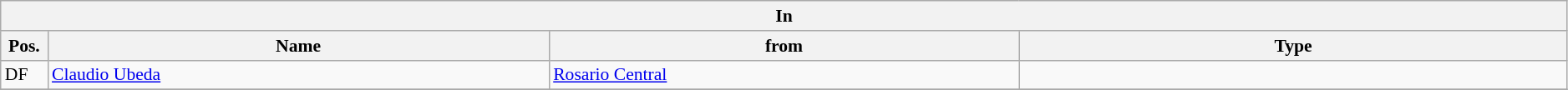<table class="wikitable" style="font-size:90%;width:99%;">
<tr>
<th colspan="4">In</th>
</tr>
<tr>
<th width=3%>Pos.</th>
<th width=32%>Name</th>
<th width=30%>from</th>
<th width=35%>Type</th>
</tr>
<tr>
<td>DF</td>
<td><a href='#'>Claudio Ubeda</a></td>
<td><a href='#'>Rosario Central</a></td>
<td></td>
</tr>
<tr>
</tr>
</table>
